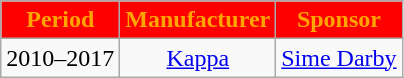<table class="wikitable" style="text-align:center;margin-left:1em;float:center">
<tr>
<th style="background:Red; color:Orange;">Period</th>
<th style="background:Red; color:Orange;">Manufacturer</th>
<th style="background:Red; color:Orange;">Sponsor</th>
</tr>
<tr>
<td>2010–2017</td>
<td><a href='#'>Kappa</a></td>
<td><a href='#'>Sime Darby</a></td>
</tr>
</table>
